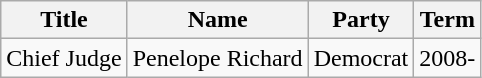<table class = "wikitable">
<tr>
<th>Title</th>
<th>Name</th>
<th>Party</th>
<th>Term</th>
</tr>
<tr>
<td>Chief Judge</td>
<td>Penelope Richard</td>
<td>Democrat</td>
<td>2008-</td>
</tr>
</table>
